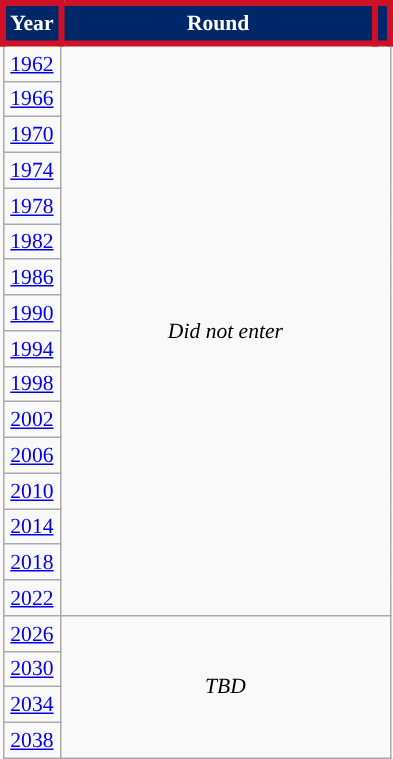<table class="wikitable" style="text-align: center; font-size:90%">
<tr style="color:white;">
<th style="background:#002868; border: 4px solid #CE1126; ">Year</th>
<th style="background:#002868; border: 4px solid #CE1126; width:200px">Round</th>
<th style="background:#002868; border: 4px solid #CE1126;"></th>
</tr>
<tr>
<td><a href='#'>1962</a></td>
<td colspan="2" rowspan="16"><em>Did not enter</em></td>
</tr>
<tr>
<td><a href='#'>1966</a></td>
</tr>
<tr>
<td><a href='#'>1970</a></td>
</tr>
<tr>
<td><a href='#'>1974</a></td>
</tr>
<tr>
<td><a href='#'>1978</a></td>
</tr>
<tr>
<td><a href='#'>1982</a></td>
</tr>
<tr>
<td><a href='#'>1986</a></td>
</tr>
<tr>
<td><a href='#'>1990</a></td>
</tr>
<tr>
<td><a href='#'>1994</a></td>
</tr>
<tr>
<td><a href='#'>1998</a></td>
</tr>
<tr>
<td><a href='#'>2002</a></td>
</tr>
<tr>
<td><a href='#'>2006</a></td>
</tr>
<tr>
<td><a href='#'>2010</a></td>
</tr>
<tr>
<td><a href='#'>2014</a></td>
</tr>
<tr>
<td><a href='#'>2018</a></td>
</tr>
<tr>
<td><a href='#'>2022</a></td>
</tr>
<tr>
<td><a href='#'>2026</a></td>
<td colspan="2" rowspan="4"><em>TBD</em></td>
</tr>
<tr>
<td><a href='#'>2030</a></td>
</tr>
<tr>
<td><a href='#'>2034</a></td>
</tr>
<tr>
<td><a href='#'>2038</a></td>
</tr>
</table>
